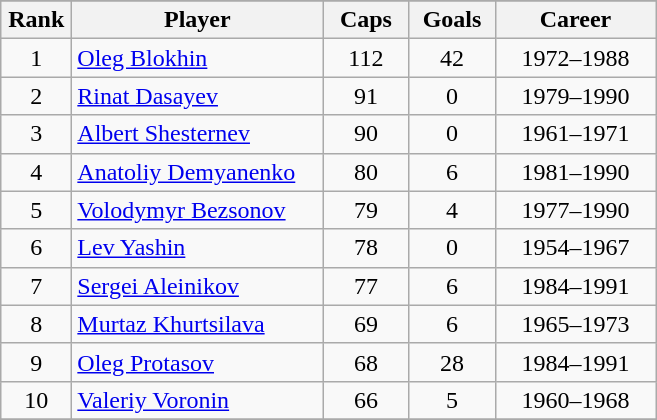<table class="wikitable sortable" style="text-align: center;">
<tr>
</tr>
<tr>
<th width=40px>Rank</th>
<th style="width:160px;">Player</th>
<th width=50px>Caps</th>
<th width=50px>Goals</th>
<th style="width:100px;">Career</th>
</tr>
<tr>
<td>1</td>
<td align="left"><a href='#'>Oleg Blokhin</a></td>
<td>112</td>
<td>42</td>
<td>1972–1988</td>
</tr>
<tr>
<td>2</td>
<td align="left"><a href='#'>Rinat Dasayev</a></td>
<td>91</td>
<td>0</td>
<td>1979–1990</td>
</tr>
<tr>
<td>3</td>
<td align="left"><a href='#'>Albert Shesternev</a></td>
<td>90</td>
<td>0</td>
<td>1961–1971</td>
</tr>
<tr>
<td>4</td>
<td align="left"><a href='#'>Anatoliy Demyanenko</a></td>
<td>80</td>
<td>6</td>
<td>1981–1990</td>
</tr>
<tr>
<td>5</td>
<td align="left"><a href='#'>Volodymyr Bezsonov</a></td>
<td>79</td>
<td>4</td>
<td>1977–1990</td>
</tr>
<tr>
<td>6</td>
<td align="left"><a href='#'>Lev Yashin</a></td>
<td>78</td>
<td>0</td>
<td>1954–1967</td>
</tr>
<tr>
<td>7</td>
<td align="left"><a href='#'>Sergei Aleinikov</a></td>
<td>77</td>
<td>6</td>
<td>1984–1991</td>
</tr>
<tr>
<td>8</td>
<td align="left"><a href='#'>Murtaz Khurtsilava</a></td>
<td>69</td>
<td>6</td>
<td>1965–1973</td>
</tr>
<tr>
<td>9</td>
<td align="left"><a href='#'>Oleg Protasov</a></td>
<td>68</td>
<td>28</td>
<td>1984–1991</td>
</tr>
<tr>
<td>10</td>
<td align="left"><a href='#'>Valeriy Voronin</a></td>
<td>66</td>
<td>5</td>
<td>1960–1968</td>
</tr>
<tr>
</tr>
</table>
